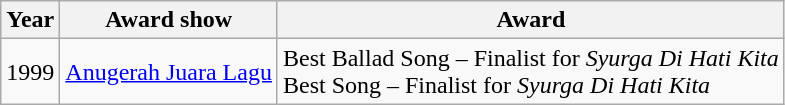<table class="wikitable">
<tr>
<th>Year</th>
<th>Award show</th>
<th>Award</th>
</tr>
<tr>
<td align="left">1999</td>
<td align="left"><a href='#'>Anugerah Juara Lagu</a></td>
<td align="left">Best Ballad Song – Finalist for <em>Syurga Di Hati Kita</em><br>Best Song – Finalist for <em>Syurga Di Hati Kita</em></td>
</tr>
</table>
